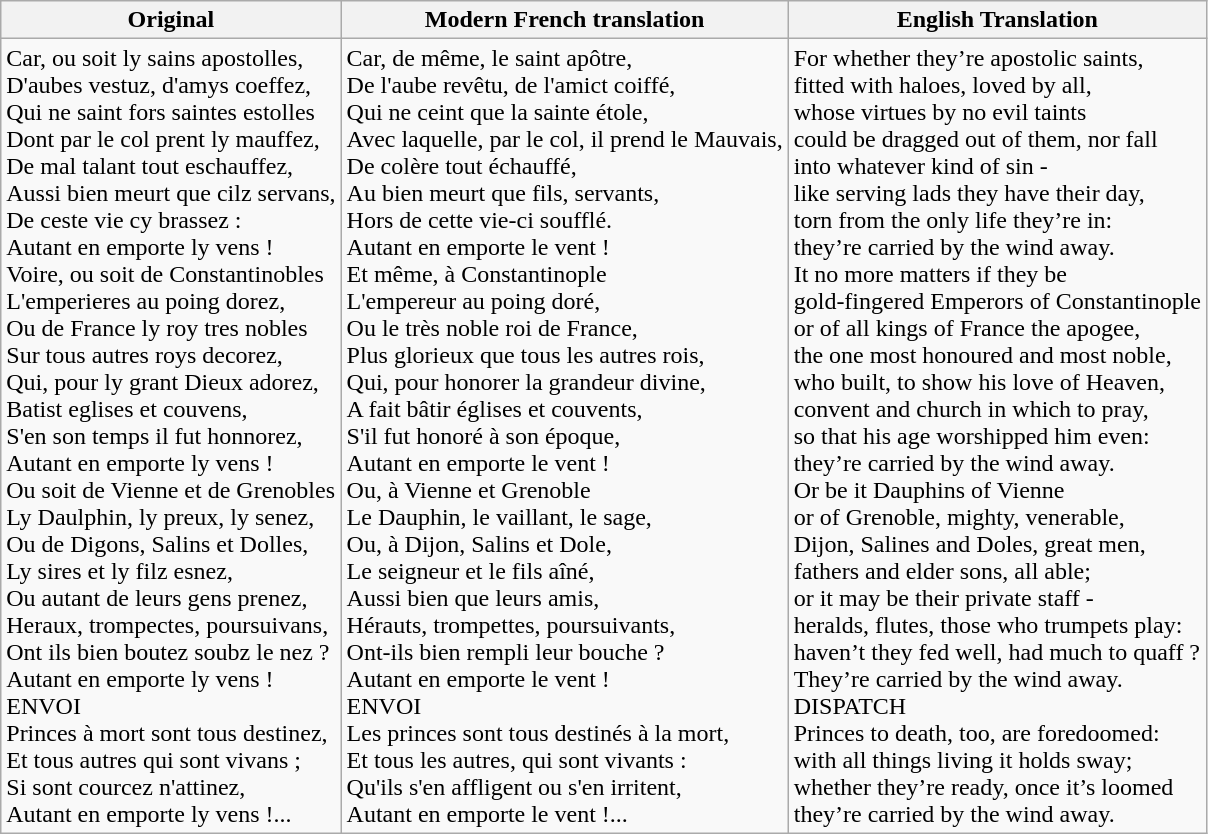<table class="wikitable">
<tr>
<th>Original</th>
<th>Modern French translation</th>
<th>English Translation</th>
</tr>
<tr>
<td>Car, ou soit ly sains apostolles,<br>D'aubes vestuz, d'amys coeffez,<br>Qui ne saint fors saintes estolles<br>Dont par le col prent ly mauffez,<br>De mal talant tout eschauffez,<br>Aussi bien meurt que cilz servans,<br>De ceste vie cy brassez :<br>Autant en emporte ly vens !<br>Voire, ou soit de Constantinobles<br>L'emperieres au poing dorez,<br>Ou de France ly roy tres nobles<br>Sur tous autres roys decorez,<br>Qui, pour ly grant Dieux adorez,<br>Batist eglises et couvens,<br>S'en son temps il fut honnorez,<br>Autant en emporte ly vens !<br>Ou soit de Vienne et de Grenobles<br>Ly Daulphin, ly preux, ly senez,<br>Ou de Digons, Salins et Dolles,<br>Ly sires et ly filz esnez,<br>Ou autant de leurs gens prenez,<br>Heraux, trompectes, poursuivans,<br>Ont ils bien boutez soubz le nez ?<br>Autant en emporte ly vens !<br>ENVOI<br>Princes à mort sont tous destinez,<br>Et tous autres qui sont vivans ;<br>Si sont courcez n'attinez,<br>Autant en emporte ly vens !...</td>
<td>Car, de même, le saint apôtre,<br>De l'aube revêtu, de l'amict coiffé,<br>Qui ne ceint  que la sainte étole,<br>Avec laquelle, par le col, il prend le Mauvais,<br>De colère tout échauffé,<br>Au bien meurt que fils, servants,<br>Hors de cette vie-ci soufflé.<br>Autant en emporte le vent !<br>Et même, à Constantinople<br>L'empereur au poing doré,<br>Ou le très noble roi de France,<br>Plus glorieux que tous les autres rois,<br>Qui, pour honorer la grandeur divine,<br>A fait bâtir églises et couvents,<br>S'il fut honoré à son époque,<br>Autant en emporte le vent !<br>Ou, à Vienne et Grenoble<br>Le Dauphin, le vaillant, le sage,<br>Ou, à Dijon, Salins et Dole,<br>Le seigneur et le fils aîné,<br>Aussi bien que leurs amis,<br>Hérauts, trompettes, poursuivants,<br>Ont-ils bien rempli leur bouche ?<br>Autant en emporte le vent !<br>ENVOI<br>Les princes sont tous destinés à la mort,<br>Et tous les autres, qui sont vivants :<br>Qu'ils s'en affligent ou s'en irritent,<br>Autant en emporte le vent !...</td>
<td>For whether they’re apostolic saints,<br>fitted with haloes, loved by all,<br>whose virtues by no evil taints<br>could be dragged out of them, nor fall<br>into whatever kind of sin -<br>like serving lads they have their day,<br>torn from the only life they’re in:<br>they’re carried by the wind away.<br>It no more matters if they be<br>gold-fingered Emperors of Constantinople<br>or of all kings of France the apogee,<br>the one most honoured and most noble,<br>who built, to show his love of Heaven,<br>convent and church in which to pray,<br>so that his age worshipped him even:<br>they’re carried by the wind away.<br>Or be it Dauphins of Vienne<br>or of Grenoble, mighty, venerable,<br>Dijon, Salines and Doles, great men,<br>fathers and elder sons, all able;<br>or it may be their private staff -<br>heralds, flutes, those who trumpets play:<br>haven’t they fed well, had much to quaff ?<br>They’re carried by the wind away.<br>DISPATCH<br>Princes to death, too, are foredoomed:<br>with all things living it holds sway;<br>whether they’re ready, once it’s loomed<br>they’re carried by the wind away.</td>
</tr>
</table>
